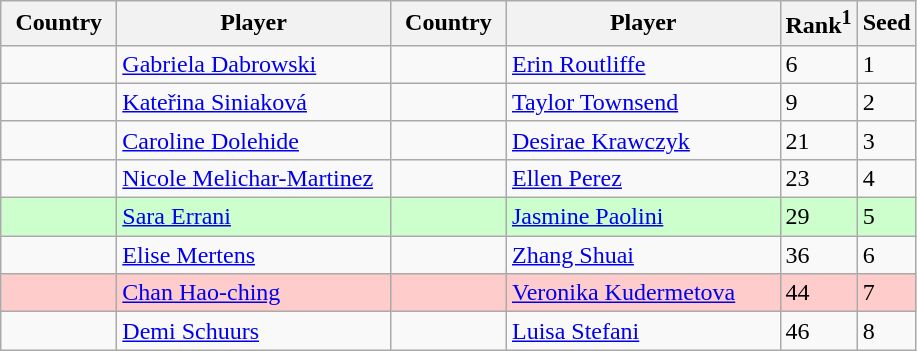<table class="sortable wikitable">
<tr>
<th width="70">Country</th>
<th width="175">Player</th>
<th width="70">Country</th>
<th width="175">Player</th>
<th>Rank<sup>1</sup></th>
<th>Seed</th>
</tr>
<tr>
<td></td>
<td><a href='#'>Gabriela Dabrowski</a></td>
<td></td>
<td><a href='#'>Erin Routliffe</a></td>
<td>6</td>
<td>1</td>
</tr>
<tr>
<td></td>
<td><a href='#'>Kateřina Siniaková</a></td>
<td></td>
<td><a href='#'>Taylor Townsend</a></td>
<td>9</td>
<td>2</td>
</tr>
<tr>
<td></td>
<td><a href='#'>Caroline Dolehide</a></td>
<td></td>
<td><a href='#'>Desirae Krawczyk</a></td>
<td>21</td>
<td>3</td>
</tr>
<tr>
<td></td>
<td><a href='#'>Nicole Melichar-Martinez</a></td>
<td></td>
<td><a href='#'>Ellen Perez</a></td>
<td>23</td>
<td>4</td>
</tr>
<tr bgcolor=#cfc>
<td></td>
<td><a href='#'>Sara Errani</a></td>
<td></td>
<td><a href='#'>Jasmine Paolini</a></td>
<td>29</td>
<td>5</td>
</tr>
<tr>
<td></td>
<td><a href='#'>Elise Mertens</a></td>
<td></td>
<td><a href='#'>Zhang Shuai</a></td>
<td>36</td>
<td>6</td>
</tr>
<tr bgcolor=#fcc>
<td></td>
<td><a href='#'>Chan Hao-ching</a></td>
<td></td>
<td><a href='#'>Veronika Kudermetova</a></td>
<td>44</td>
<td>7</td>
</tr>
<tr>
<td></td>
<td><a href='#'>Demi Schuurs</a></td>
<td></td>
<td><a href='#'>Luisa Stefani</a></td>
<td>46</td>
<td>8</td>
</tr>
</table>
